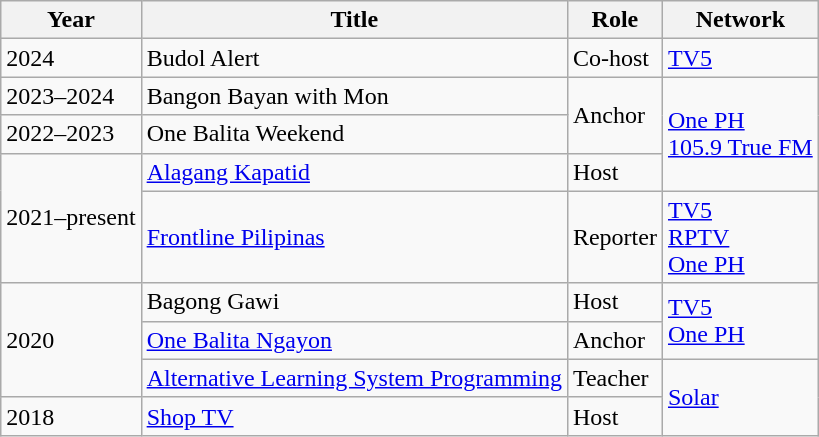<table class="wikitable">
<tr>
<th>Year</th>
<th>Title</th>
<th>Role</th>
<th>Network</th>
</tr>
<tr>
<td>2024</td>
<td>Budol Alert</td>
<td>Co-host</td>
<td><a href='#'>TV5</a></td>
</tr>
<tr>
<td>2023–2024</td>
<td>Bangon Bayan with Mon</td>
<td rowspan=2>Anchor</td>
<td rowspan=3><a href='#'>One PH</a><br><a href='#'>105.9 True FM</a></td>
</tr>
<tr>
<td>2022–2023</td>
<td>One Balita Weekend</td>
</tr>
<tr>
<td rowspan=2>2021–present</td>
<td><a href='#'>Alagang Kapatid</a></td>
<td>Host</td>
</tr>
<tr>
<td><a href='#'>Frontline Pilipinas</a></td>
<td>Reporter</td>
<td><a href='#'>TV5</a><br><a href='#'>RPTV</a><br><a href='#'>One PH</a></td>
</tr>
<tr>
<td rowspan=3>2020</td>
<td>Bagong Gawi</td>
<td>Host</td>
<td rowspan="2"><a href='#'>TV5</a><br><a href='#'>One PH</a></td>
</tr>
<tr>
<td><a href='#'>One Balita Ngayon</a></td>
<td>Anchor</td>
</tr>
<tr>
<td><a href='#'>Alternative Learning System Programming</a></td>
<td>Teacher</td>
<td rowspan=2><a href='#'>Solar</a></td>
</tr>
<tr>
<td>2018</td>
<td><a href='#'>Shop TV</a></td>
<td>Host</td>
</tr>
</table>
